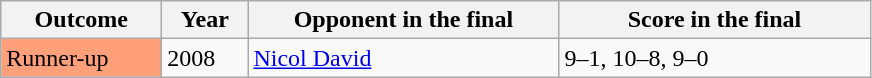<table class="sortable wikitable">
<tr>
<th width="100">Outcome</th>
<th width="50">Year</th>
<th width="200">Opponent in the final</th>
<th width="200">Score in the final</th>
</tr>
<tr>
<td bgcolor="#ffa07a">Runner-up</td>
<td>2008</td>
<td> <a href='#'>Nicol David</a></td>
<td>9–1, 10–8, 9–0</td>
</tr>
</table>
